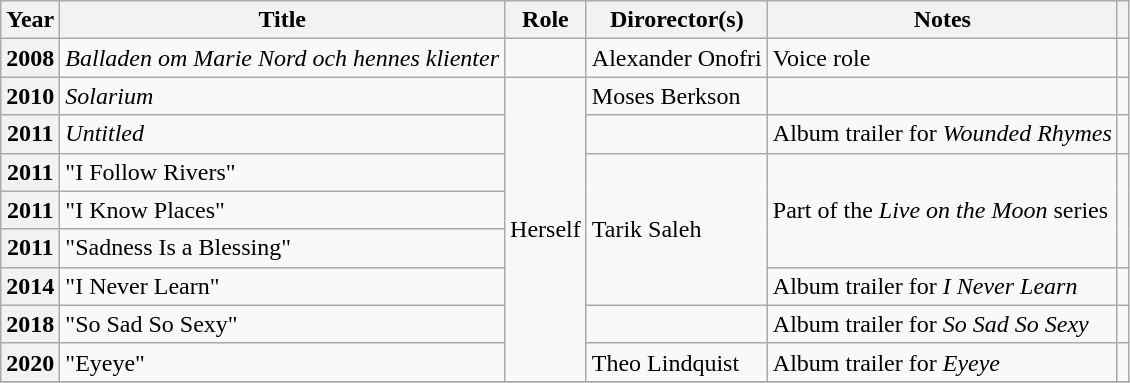<table class="wikitable plainrowheaders sortable" style="margin-right: 0;">
<tr>
<th scope="col">Year</th>
<th scope="col">Title</th>
<th scope="col">Role</th>
<th scope="col">Dirorector(s)</th>
<th scope="col" class="unsortable">Notes</th>
<th scope="col" class="unsortable"></th>
</tr>
<tr>
<th scope="row">2008</th>
<td><em>Balladen om Marie Nord och hennes klienter</em></td>
<td></td>
<td>Alexander Onofri</td>
<td>Voice role</td>
<td></td>
</tr>
<tr>
<th scope="row">2010</th>
<td><em>Solarium</em></td>
<td rowspan="8">Herself</td>
<td>Moses Berkson</td>
<td></td>
<td></td>
</tr>
<tr>
<th scope="row">2011</th>
<td><em>Untitled</em></td>
<td></td>
<td>Album trailer for <em>Wounded Rhymes</em></td>
<td></td>
</tr>
<tr>
<th scope="row">2011</th>
<td>"I Follow Rivers"</td>
<td rowspan="4">Tarik Saleh</td>
<td rowspan="3">Part of the <em>Live on the Moon</em> series</td>
<td rowspan="3"></td>
</tr>
<tr>
<th scope="row">2011</th>
<td>"I Know Places"</td>
</tr>
<tr>
<th scope="row">2011</th>
<td>"Sadness Is a Blessing"</td>
</tr>
<tr>
<th scope="row">2014</th>
<td>"I Never Learn"</td>
<td>Album trailer for <em>I Never Learn</em></td>
<td></td>
</tr>
<tr>
<th scope="row">2018</th>
<td>"So Sad So Sexy"</td>
<td></td>
<td>Album trailer for <em>So Sad So Sexy</em></td>
<td></td>
</tr>
<tr>
<th scope="row">2020</th>
<td>"Eyeye"</td>
<td>Theo Lindquist</td>
<td>Album trailer for <em>Eyeye</em></td>
<td></td>
</tr>
<tr>
</tr>
</table>
